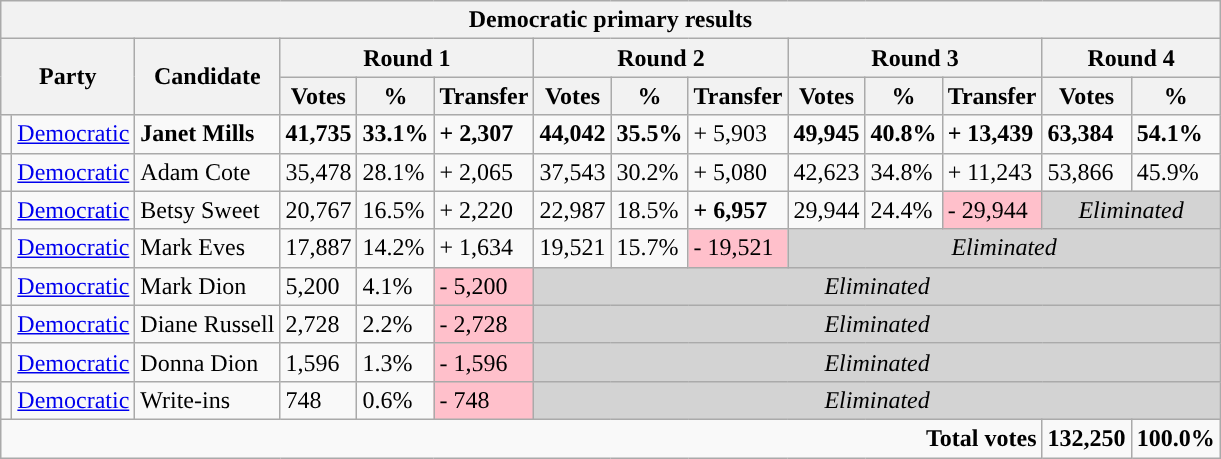<table class="wikitable">
<tr>
<th colspan="16">Democratic primary results</th>
</tr>
<tr>
<th colspan="2" rowspan="2">Party</th>
<th rowspan="2">Candidate</th>
<th colspan="3">Round 1</th>
<th colspan="3">Round 2</th>
<th colspan="3">Round 3</th>
<th colspan="2">Round 4</th>
</tr>
<tr>
<th>Votes</th>
<th>%</th>
<th>Transfer</th>
<th>Votes</th>
<th>%</th>
<th>Transfer</th>
<th>Votes</th>
<th>%</th>
<th>Transfer</th>
<th>Votes</th>
<th>%</th>
</tr>
<tr>
<td style="background-color:"></td>
<td><a href='#'>Democratic</a></td>
<td><strong>Janet Mills</strong></td>
<td><strong>41,735</strong></td>
<td><strong>33.1%</strong></td>
<td><strong>+ 2,307</strong></td>
<td><strong>44,042</strong></td>
<td><strong>35.5%</strong></td>
<td>+ 5,903</td>
<td><strong>49,945</strong></td>
<td><strong>40.8%</strong></td>
<td><strong>+ 13,439</strong></td>
<td><strong>63,384</strong></td>
<td><strong>54.1%</strong></td>
</tr>
<tr>
<td style="background-color:"></td>
<td><a href='#'>Democratic</a></td>
<td>Adam Cote</td>
<td>35,478</td>
<td>28.1%</td>
<td>+ 2,065</td>
<td>37,543</td>
<td>30.2%</td>
<td>+ 5,080</td>
<td>42,623</td>
<td>34.8%</td>
<td>+ 11,243</td>
<td>53,866</td>
<td>45.9%</td>
</tr>
<tr>
<td style="background-color:"></td>
<td><a href='#'>Democratic</a></td>
<td>Betsy Sweet</td>
<td>20,767</td>
<td>16.5%</td>
<td>+ 2,220</td>
<td>22,987</td>
<td>18.5%</td>
<td><strong>+ 6,957</strong></td>
<td>29,944</td>
<td>24.4%</td>
<td BGCOLOR=pink>- 29,944</td>
<td colspan=2 bgcolor=lightgray align=center><em>Eliminated</em></td>
</tr>
<tr>
<td style="background-color:"></td>
<td><a href='#'>Democratic</a></td>
<td>Mark Eves</td>
<td>17,887</td>
<td>14.2%</td>
<td>+ 1,634</td>
<td>19,521</td>
<td>15.7%</td>
<td BGCOLOR=pink>- 19,521</td>
<td colspan="5" bgcolor="lightgray" align="center"><em>Eliminated</em></td>
</tr>
<tr>
<td style="background-color:"></td>
<td><a href='#'>Democratic</a></td>
<td>Mark Dion</td>
<td>5,200</td>
<td>4.1%</td>
<td BGCOLOR=pink>- 5,200</td>
<td colspan="8" bgcolor="lightgray" align="center"><em>Eliminated</em></td>
</tr>
<tr>
<td style="background-color:"></td>
<td><a href='#'>Democratic</a></td>
<td>Diane Russell</td>
<td>2,728</td>
<td>2.2%</td>
<td BGCOLOR=pink>- 2,728</td>
<td colspan="8" bgcolor="lightgray" align="center"><em>Eliminated</em></td>
</tr>
<tr>
<td style="background-color:"></td>
<td><a href='#'>Democratic</a></td>
<td>Donna Dion</td>
<td>1,596</td>
<td>1.3%</td>
<td BGCOLOR=pink>- 1,596</td>
<td colspan="8" bgcolor="lightgray" align="center"><em>Eliminated</em></td>
</tr>
<tr>
<td style="background-color:"></td>
<td><a href='#'>Democratic</a></td>
<td>Write-ins</td>
<td>748</td>
<td>0.6%</td>
<td BGCOLOR=pink>- 748</td>
<td colspan="8" bgcolor="lightgray" align="center"><em>Eliminated</em></td>
</tr>
<tr>
<td colspan="12" align="right"><strong>Total votes</strong></td>
<td><strong>132,250</strong></td>
<td><strong>100.0%</strong></td>
</tr>
</table>
